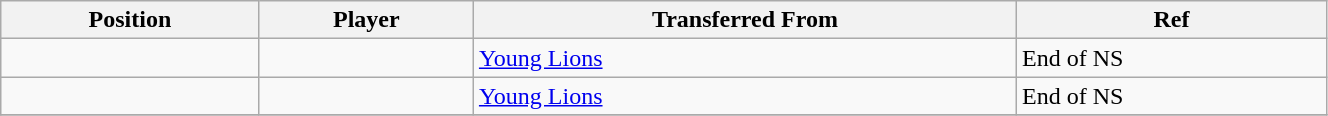<table class="wikitable sortable" style="width:70%; text-align:center; font-size:100%; text-align:left;">
<tr>
<th><strong>Position</strong></th>
<th><strong>Player</strong></th>
<th><strong>Transferred From</strong></th>
<th><strong>Ref</strong></th>
</tr>
<tr>
<td></td>
<td></td>
<td> <a href='#'>Young Lions</a></td>
<td>End of NS </td>
</tr>
<tr>
<td></td>
<td></td>
<td> <a href='#'>Young Lions</a></td>
<td>End of NS </td>
</tr>
<tr>
</tr>
</table>
